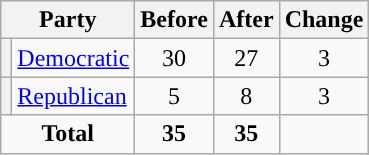<table class="wikitable" style="text-align:center;">
<tr>
<th colspan="2">Party</th>
<th>Before</th>
<th>After</th>
<th>Change</th>
</tr>
<tr>
<th style="background-color:"></th>
<td style="text-align:left;"><a href='#'>Democratic</a></td>
<td>30</td>
<td>27</td>
<td> 3</td>
</tr>
<tr>
<th style="background-color:"></th>
<td style="text-align:left;"><a href='#'>Republican</a></td>
<td>5</td>
<td>8</td>
<td> 3</td>
</tr>
<tr>
<td colspan="2"><strong>Total</strong></td>
<td><strong>35</strong></td>
<td><strong>35</strong></td>
<td></td>
</tr>
</table>
